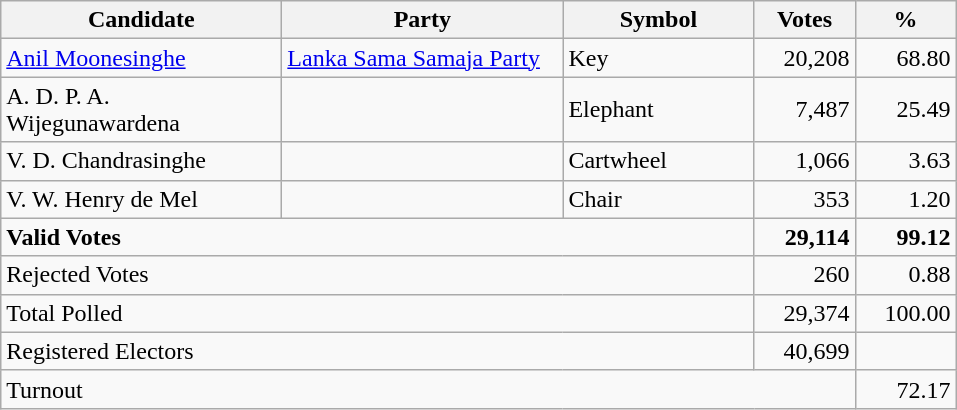<table class="wikitable" border="1" style="text-align:right;">
<tr>
<th align=left width="180">Candidate</th>
<th align=left width="180">Party</th>
<th align=left width="120">Symbol</th>
<th align=left width="60">Votes</th>
<th align=left width="60">%</th>
</tr>
<tr>
<td align=left><a href='#'>Anil Moonesinghe</a></td>
<td align=left><a href='#'>Lanka Sama Samaja Party</a></td>
<td align=left>Key</td>
<td align=right>20,208</td>
<td align=right>68.80</td>
</tr>
<tr>
<td align=left>A. D. P. A. Wijegunawardena</td>
<td></td>
<td align=left>Elephant</td>
<td align=right>7,487</td>
<td align=right>25.49</td>
</tr>
<tr>
<td align=left>V. D. Chandrasinghe</td>
<td></td>
<td align=left>Cartwheel</td>
<td align=right>1,066</td>
<td align=right>3.63</td>
</tr>
<tr>
<td align=left>V. W. Henry de Mel</td>
<td></td>
<td align=left>Chair</td>
<td align=right>353</td>
<td align=right>1.20</td>
</tr>
<tr>
<td align=left colspan=3><strong>Valid Votes</strong></td>
<td align=right><strong>29,114</strong></td>
<td align=right><strong>99.12</strong></td>
</tr>
<tr>
<td align=left colspan=3>Rejected Votes</td>
<td align=right>260</td>
<td align=right>0.88</td>
</tr>
<tr>
<td align=left colspan=3>Total Polled</td>
<td align=right>29,374</td>
<td align=right>100.00</td>
</tr>
<tr>
<td align=left colspan=3>Registered Electors</td>
<td align=right>40,699</td>
<td></td>
</tr>
<tr>
<td align=left colspan=4>Turnout</td>
<td align=right>72.17</td>
</tr>
</table>
